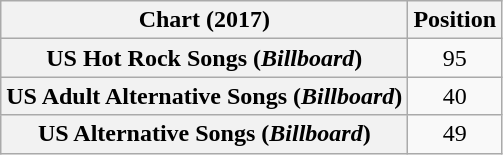<table class="wikitable plainrowheaders sortable">
<tr>
<th>Chart (2017)</th>
<th>Position</th>
</tr>
<tr>
<th scope="row">US Hot Rock Songs (<em>Billboard</em>)</th>
<td style="text-align:center;">95</td>
</tr>
<tr>
<th scope="row">US Adult Alternative Songs (<em>Billboard</em>)</th>
<td style="text-align:center;">40</td>
</tr>
<tr>
<th scope="row">US Alternative Songs (<em>Billboard</em>)</th>
<td style="text-align:center;">49</td>
</tr>
</table>
